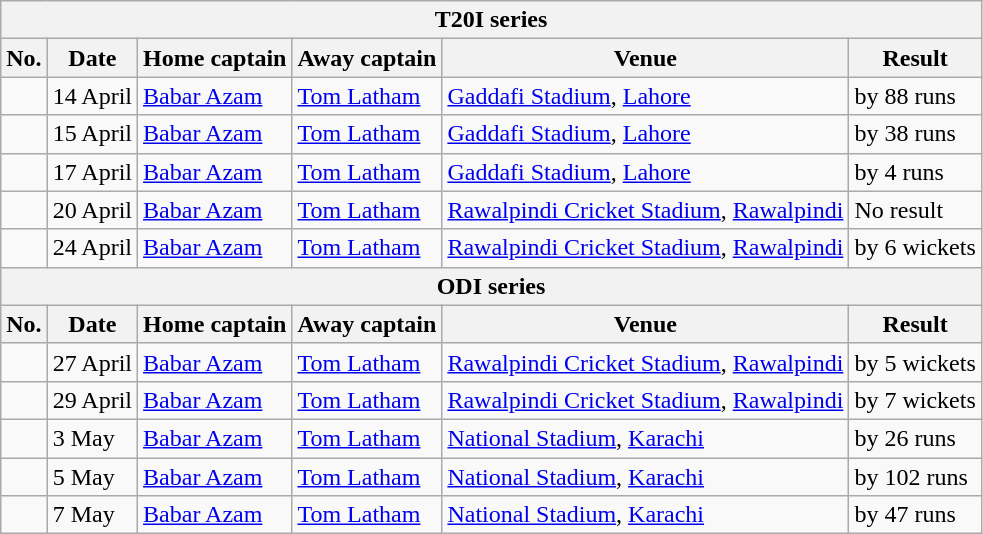<table class="wikitable">
<tr>
<th colspan="9">T20I series</th>
</tr>
<tr>
<th>No.</th>
<th>Date</th>
<th>Home captain</th>
<th>Away captain</th>
<th>Venue</th>
<th>Result</th>
</tr>
<tr>
<td></td>
<td>14 April</td>
<td><a href='#'>Babar Azam</a></td>
<td><a href='#'>Tom Latham</a></td>
<td><a href='#'>Gaddafi Stadium</a>, <a href='#'>Lahore</a></td>
<td> by 88 runs</td>
</tr>
<tr>
<td></td>
<td>15 April</td>
<td><a href='#'>Babar Azam</a></td>
<td><a href='#'>Tom Latham</a></td>
<td><a href='#'>Gaddafi Stadium</a>, <a href='#'>Lahore</a></td>
<td> by 38 runs</td>
</tr>
<tr>
<td></td>
<td>17 April</td>
<td><a href='#'>Babar Azam</a></td>
<td><a href='#'>Tom Latham</a></td>
<td><a href='#'>Gaddafi Stadium</a>, <a href='#'>Lahore</a></td>
<td> by 4 runs</td>
</tr>
<tr>
<td></td>
<td>20 April</td>
<td><a href='#'>Babar Azam</a></td>
<td><a href='#'>Tom Latham</a></td>
<td><a href='#'>Rawalpindi Cricket Stadium</a>, <a href='#'>Rawalpindi</a></td>
<td>No result</td>
</tr>
<tr>
<td></td>
<td>24 April</td>
<td><a href='#'>Babar Azam</a></td>
<td><a href='#'>Tom Latham</a></td>
<td><a href='#'>Rawalpindi Cricket Stadium</a>, <a href='#'>Rawalpindi</a></td>
<td> by 6 wickets</td>
</tr>
<tr>
<th colspan="9">ODI series</th>
</tr>
<tr>
<th>No.</th>
<th>Date</th>
<th>Home captain</th>
<th>Away captain</th>
<th>Venue</th>
<th>Result</th>
</tr>
<tr>
<td></td>
<td>27 April</td>
<td><a href='#'>Babar Azam</a></td>
<td><a href='#'>Tom Latham</a></td>
<td><a href='#'>Rawalpindi Cricket Stadium</a>, <a href='#'>Rawalpindi</a></td>
<td> by 5 wickets</td>
</tr>
<tr>
<td></td>
<td>29 April</td>
<td><a href='#'>Babar Azam</a></td>
<td><a href='#'>Tom Latham</a></td>
<td><a href='#'>Rawalpindi Cricket Stadium</a>, <a href='#'>Rawalpindi</a></td>
<td> by 7 wickets</td>
</tr>
<tr>
<td></td>
<td>3 May</td>
<td><a href='#'>Babar Azam</a></td>
<td><a href='#'>Tom Latham</a></td>
<td><a href='#'>National Stadium</a>, <a href='#'>Karachi</a></td>
<td> by 26 runs</td>
</tr>
<tr>
<td></td>
<td>5 May</td>
<td><a href='#'>Babar Azam</a></td>
<td><a href='#'>Tom Latham</a></td>
<td><a href='#'>National Stadium</a>, <a href='#'>Karachi</a></td>
<td> by 102 runs</td>
</tr>
<tr>
<td></td>
<td>7 May</td>
<td><a href='#'>Babar Azam</a></td>
<td><a href='#'>Tom Latham</a></td>
<td><a href='#'>National Stadium</a>, <a href='#'>Karachi</a></td>
<td> by 47 runs</td>
</tr>
</table>
